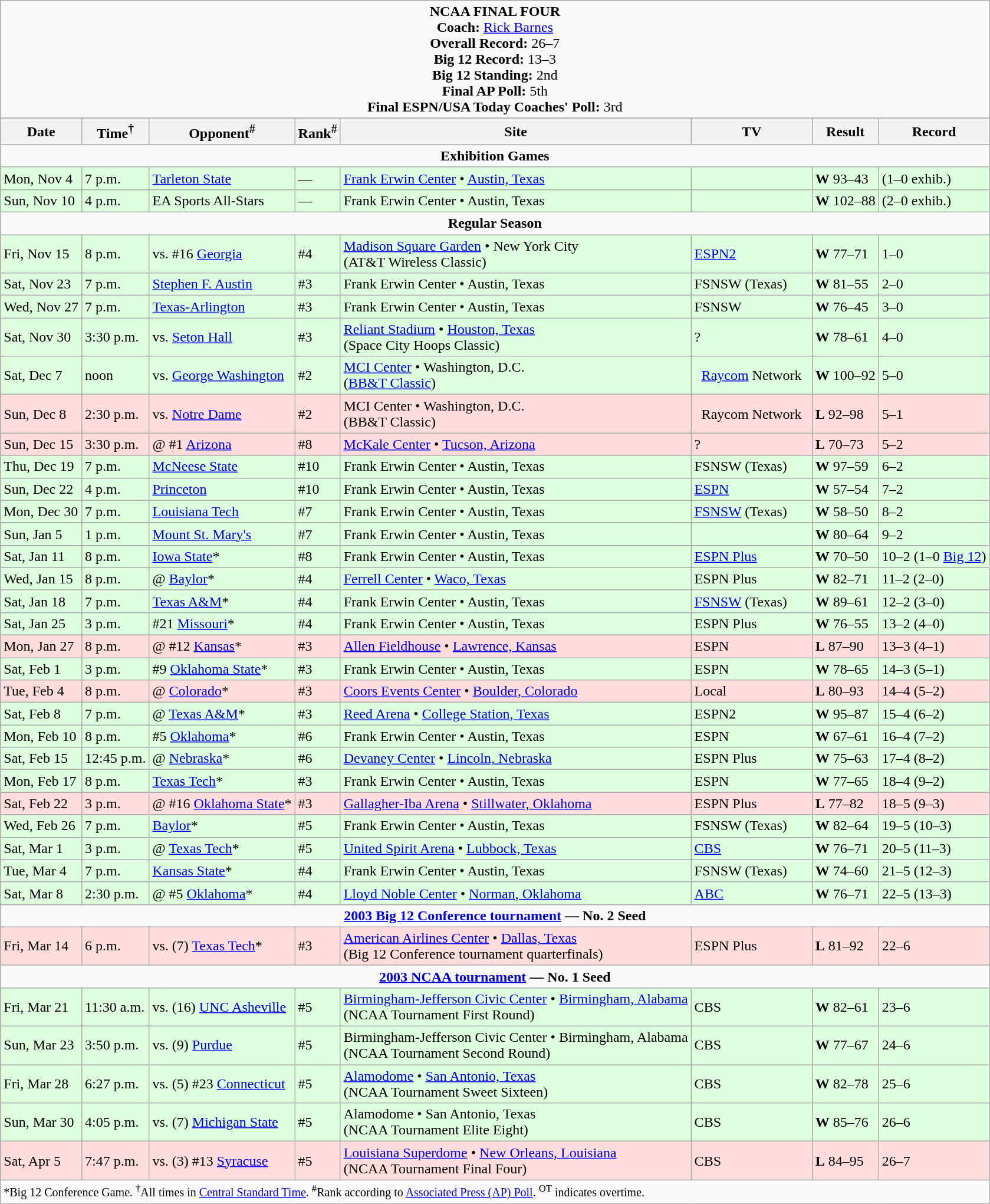<table class="wikitable">
<tr>
<td colspan=8 style="text-align: center;"><strong>NCAA FINAL FOUR</strong><br><strong>Coach:</strong> <a href='#'>Rick Barnes</a><br><strong>Overall Record:</strong> 26–7<br><strong>Big 12 Record:</strong> 13–3<br><strong>Big 12 Standing:</strong> 2nd <br> <strong>Final AP Poll:</strong> 5th <br> <strong>Final ESPN/USA Today Coaches' Poll:</strong> 3rd</td>
</tr>
<tr>
</tr>
<tr>
<th>Date</th>
<th>Time<sup>†</sup></th>
<th>Opponent<sup>#</sup></th>
<th>Rank<sup>#</sup></th>
<th>Site</th>
<th>TV</th>
<th>Result</th>
<th>Record</th>
</tr>
<tr>
<td colspan=8 style="text-align: center;"><strong>Exhibition Games</strong></td>
</tr>
<tr style="background: #ddffdd;">
<td>Mon, Nov 4</td>
<td>7 p.m.</td>
<td><a href='#'>Tarleton State</a></td>
<td>—</td>
<td><a href='#'>Frank Erwin Center</a> • <a href='#'>Austin, Texas</a></td>
<td></td>
<td><strong>W</strong> 93–43</td>
<td>(1–0 exhib.)</td>
</tr>
<tr style="background: #ddffdd;">
<td>Sun, Nov 10</td>
<td>4 p.m.</td>
<td>EA Sports All-Stars</td>
<td>—</td>
<td>Frank Erwin Center • Austin, Texas</td>
<td></td>
<td><strong>W</strong> 102–88</td>
<td>(2–0 exhib.)</td>
</tr>
<tr>
<td colspan=8 style="text-align: center;"><strong>Regular Season</strong></td>
</tr>
<tr style="background: #ddffdd;">
<td>Fri, Nov 15</td>
<td>8 p.m.</td>
<td>vs. #16 <a href='#'>Georgia</a></td>
<td>#4</td>
<td><a href='#'>Madison Square Garden</a> • New York City<br>(AT&T Wireless Classic)</td>
<td><a href='#'>ESPN2</a></td>
<td><strong>W</strong> 77–71</td>
<td>1–0</td>
</tr>
<tr style="background: #ddffdd;">
<td>Sat, Nov 23</td>
<td>7 p.m.</td>
<td><a href='#'>Stephen F. Austin</a></td>
<td>#3</td>
<td>Frank Erwin Center • Austin, Texas</td>
<td>FSNSW (Texas)</td>
<td><strong>W</strong> 81–55</td>
<td>2–0</td>
</tr>
<tr style="background: #ddffdd;">
<td>Wed, Nov 27</td>
<td>7 p.m.</td>
<td><a href='#'>Texas-Arlington</a></td>
<td>#3</td>
<td>Frank Erwin Center • Austin, Texas</td>
<td>FSNSW</td>
<td><strong>W</strong> 76–45</td>
<td>3–0</td>
</tr>
<tr style="background: #ddffdd;">
<td>Sat, Nov 30</td>
<td>3:30 p.m.</td>
<td>vs. <a href='#'>Seton Hall</a></td>
<td>#3</td>
<td><a href='#'>Reliant Stadium</a> • <a href='#'>Houston, Texas</a><br>(Space City Hoops Classic)</td>
<td>?</td>
<td><strong>W</strong> 78–61</td>
<td>4–0</td>
</tr>
<tr style="background: #ddffdd;">
<td>Sat, Dec 7</td>
<td>noon</td>
<td>vs. <a href='#'>George Washington</a></td>
<td>#2</td>
<td><a href='#'>MCI Center</a> • Washington, D.C.<br>(<a href='#'>BB&T Classic</a>)</td>
<td>  <a href='#'>Raycom</a> Network  </td>
<td><strong>W</strong> 100–92</td>
<td>5–0</td>
</tr>
<tr style="background: #ffdddd;">
<td>Sun, Dec 8</td>
<td>2:30 p.m.</td>
<td>vs. <a href='#'>Notre Dame</a></td>
<td>#2</td>
<td>MCI Center • Washington, D.C.<br>(BB&T Classic)</td>
<td>  Raycom Network  </td>
<td><strong>L</strong> 92–98</td>
<td>5–1</td>
</tr>
<tr style="background: #ffdddd;">
<td>Sun, Dec 15</td>
<td>3:30 p.m.</td>
<td>@ #1 <a href='#'>Arizona</a></td>
<td>#8</td>
<td><a href='#'>McKale Center</a> • <a href='#'>Tucson, Arizona</a></td>
<td>?</td>
<td><strong>L</strong> 70–73</td>
<td>5–2</td>
</tr>
<tr style="background: #ddffdd;">
<td>Thu, Dec 19</td>
<td>7 p.m.</td>
<td><a href='#'>McNeese State</a></td>
<td>#10</td>
<td>Frank Erwin Center • Austin, Texas</td>
<td>FSNSW (Texas)</td>
<td><strong>W</strong> 97–59</td>
<td>6–2</td>
</tr>
<tr style="background: #ddffdd;">
<td>Sun, Dec 22</td>
<td>4 p.m.</td>
<td><a href='#'>Princeton</a></td>
<td>#10</td>
<td>Frank Erwin Center • Austin, Texas</td>
<td><a href='#'>ESPN</a></td>
<td><strong>W</strong> 57–54</td>
<td>7–2</td>
</tr>
<tr style="background: #ddffdd;">
<td>Mon, Dec 30</td>
<td>7 p.m.</td>
<td><a href='#'>Louisiana Tech</a></td>
<td>#7</td>
<td>Frank Erwin Center • Austin, Texas</td>
<td><a href='#'>FSNSW</a> (Texas)</td>
<td><strong>W</strong> 58–50</td>
<td>8–2</td>
</tr>
<tr style="background: #ddffdd;">
<td>Sun, Jan 5</td>
<td>1 p.m.</td>
<td><a href='#'>Mount St. Mary's</a></td>
<td>#7</td>
<td>Frank Erwin Center • Austin, Texas</td>
<td></td>
<td><strong>W</strong> 80–64</td>
<td>9–2</td>
</tr>
<tr style="background: #ddffdd;">
<td>Sat, Jan 11</td>
<td>8 p.m.</td>
<td><a href='#'>Iowa State</a>*</td>
<td>#8</td>
<td>Frank Erwin Center • Austin, Texas</td>
<td><a href='#'>ESPN Plus</a></td>
<td><strong>W</strong> 70–50</td>
<td>10–2 (1–0 <a href='#'>Big 12</a>)</td>
</tr>
<tr style="background: #ddffdd;">
<td>Wed, Jan 15</td>
<td>8 p.m.</td>
<td>@ <a href='#'>Baylor</a>*</td>
<td>#4</td>
<td><a href='#'>Ferrell Center</a> • <a href='#'>Waco, Texas</a></td>
<td>ESPN Plus</td>
<td><strong>W</strong> 82–71</td>
<td>11–2 (2–0)</td>
</tr>
<tr style="background: #ddffdd;">
<td>Sat, Jan 18</td>
<td>7 p.m.</td>
<td><a href='#'>Texas A&M</a>*</td>
<td>#4</td>
<td>Frank Erwin Center • Austin, Texas</td>
<td><a href='#'>FSNSW</a> (Texas)</td>
<td><strong>W</strong> 89–61</td>
<td>12–2 (3–0)</td>
</tr>
<tr style="background: #ddffdd;">
<td>Sat, Jan 25</td>
<td>3 p.m.</td>
<td>#21 <a href='#'>Missouri</a>*</td>
<td>#4</td>
<td>Frank Erwin Center • Austin, Texas</td>
<td>ESPN Plus</td>
<td><strong>W</strong> 76–55</td>
<td>13–2 (4–0)</td>
</tr>
<tr style="background: #ffdddd;">
<td>Mon, Jan 27</td>
<td>8 p.m.</td>
<td>@ #12 <a href='#'>Kansas</a>*</td>
<td>#3</td>
<td><a href='#'>Allen Fieldhouse</a> • <a href='#'>Lawrence, Kansas</a></td>
<td>ESPN</td>
<td><strong>L</strong> 87–90</td>
<td>13–3 (4–1)</td>
</tr>
<tr style="background: #ddffdd;">
<td>Sat, Feb 1</td>
<td>3 p.m.</td>
<td>#9 <a href='#'>Oklahoma State</a>*</td>
<td>#3</td>
<td>Frank Erwin Center • Austin, Texas</td>
<td>ESPN</td>
<td><strong>W</strong> 78–65</td>
<td>14–3 (5–1)</td>
</tr>
<tr style="background: #ffdddd;">
<td>Tue, Feb 4</td>
<td>8 p.m.</td>
<td>@ <a href='#'>Colorado</a>*</td>
<td>#3</td>
<td><a href='#'>Coors Events Center</a> • <a href='#'>Boulder, Colorado</a></td>
<td>Local</td>
<td><strong>L</strong> 80–93</td>
<td>14–4 (5–2)</td>
</tr>
<tr style="background: #ddffdd;">
<td>Sat, Feb 8</td>
<td>7 p.m.</td>
<td>@ <a href='#'>Texas A&M</a>*</td>
<td>#3</td>
<td><a href='#'>Reed Arena</a> • <a href='#'>College Station, Texas</a></td>
<td>ESPN2</td>
<td><strong>W</strong> 95–87</td>
<td>15–4 (6–2)</td>
</tr>
<tr style="background: #ddffdd;">
<td>Mon, Feb 10</td>
<td>8 p.m.</td>
<td>#5 <a href='#'>Oklahoma</a>*</td>
<td>#6</td>
<td>Frank Erwin Center • Austin, Texas</td>
<td>ESPN</td>
<td><strong>W</strong> 67–61</td>
<td>16–4 (7–2)</td>
</tr>
<tr style="background: #ddffdd;">
<td>Sat, Feb 15</td>
<td>12:45 p.m.</td>
<td>@ <a href='#'>Nebraska</a>*</td>
<td>#6</td>
<td><a href='#'>Devaney Center</a> • <a href='#'>Lincoln, Nebraska</a></td>
<td>ESPN Plus</td>
<td><strong>W</strong> 75–63</td>
<td>17–4 (8–2)</td>
</tr>
<tr style="background: #ddffdd;">
<td>Mon, Feb 17</td>
<td>8 p.m.</td>
<td><a href='#'>Texas Tech</a>*</td>
<td>#3</td>
<td>Frank Erwin Center • Austin, Texas</td>
<td>ESPN</td>
<td><strong>W</strong> 77–65</td>
<td>18–4 (9–2)</td>
</tr>
<tr style="background: #ffdddd;">
<td>Sat, Feb 22</td>
<td>3 p.m.</td>
<td>@ #16 <a href='#'>Oklahoma State</a>*</td>
<td>#3</td>
<td><a href='#'>Gallagher-Iba Arena</a> • <a href='#'>Stillwater, Oklahoma</a></td>
<td>ESPN Plus</td>
<td><strong>L</strong> 77–82</td>
<td>18–5 (9–3)</td>
</tr>
<tr style="background: #ddffdd;">
<td>Wed, Feb 26</td>
<td>7 p.m.</td>
<td><a href='#'>Baylor</a>*</td>
<td>#5</td>
<td>Frank Erwin Center • Austin, Texas</td>
<td>FSNSW (Texas)</td>
<td><strong>W</strong> 82–64</td>
<td>19–5 (10–3)</td>
</tr>
<tr style="background: #ddffdd;">
<td>Sat, Mar 1</td>
<td>3 p.m.</td>
<td>@ <a href='#'>Texas Tech</a>*</td>
<td>#5</td>
<td><a href='#'>United Spirit Arena</a> • <a href='#'>Lubbock, Texas</a></td>
<td><a href='#'>CBS</a></td>
<td><strong>W</strong> 76–71</td>
<td>20–5 (11–3)</td>
</tr>
<tr style="background: #ddffdd;">
<td>Tue, Mar 4</td>
<td>7 p.m.</td>
<td><a href='#'>Kansas State</a>*</td>
<td>#4</td>
<td>Frank Erwin Center • Austin, Texas</td>
<td>FSNSW (Texas)</td>
<td><strong>W</strong> 74–60</td>
<td>21–5 (12–3)</td>
</tr>
<tr style="background: #ddffdd;">
<td>Sat, Mar 8</td>
<td>2:30 p.m.</td>
<td>@ #5 <a href='#'>Oklahoma</a>*</td>
<td>#4</td>
<td><a href='#'>Lloyd Noble Center</a> • <a href='#'>Norman, Oklahoma</a></td>
<td><a href='#'>ABC</a></td>
<td><strong>W</strong> 76–71</td>
<td>22–5 (13–3)</td>
</tr>
<tr>
<td colspan=8 style="text-align: center;"><strong><a href='#'>2003 Big 12 Conference tournament</a> — No. 2 Seed</strong></td>
</tr>
<tr style="background: #ffdddd;">
<td>Fri, Mar 14</td>
<td>6 p.m.</td>
<td>vs. (7) <a href='#'>Texas Tech</a>*</td>
<td>#3</td>
<td><a href='#'>American Airlines Center</a> • <a href='#'>Dallas, Texas</a><br>(Big 12 Conference tournament quarterfinals)</td>
<td>ESPN Plus</td>
<td><strong>L</strong> 81–92</td>
<td>22–6</td>
</tr>
<tr>
<td colspan=8 style="text-align: center;"><strong><a href='#'>2003 NCAA tournament</a> — No. 1 Seed</strong></td>
</tr>
<tr style="background: #ddffdd;">
<td>Fri, Mar 21</td>
<td>11:30 a.m.</td>
<td>vs. (16) <a href='#'>UNC Asheville</a></td>
<td>#5</td>
<td><a href='#'>Birmingham-Jefferson Civic Center</a> • <a href='#'>Birmingham, Alabama</a><br>(NCAA Tournament First Round)</td>
<td>CBS</td>
<td><strong>W</strong> 82–61</td>
<td>23–6</td>
</tr>
<tr style="background: #ddffdd;">
<td>Sun, Mar 23</td>
<td>3:50 p.m.</td>
<td>vs. (9) <a href='#'>Purdue</a></td>
<td>#5</td>
<td>Birmingham-Jefferson Civic Center • Birmingham, Alabama<br>(NCAA Tournament Second Round)</td>
<td>CBS</td>
<td><strong>W</strong> 77–67</td>
<td>24–6</td>
</tr>
<tr style="background: #ddffdd;">
<td>Fri, Mar 28</td>
<td>6:27 p.m.</td>
<td>vs. (5) #23 <a href='#'>Connecticut</a></td>
<td>#5</td>
<td><a href='#'>Alamodome</a> • <a href='#'>San Antonio, Texas</a><br>(NCAA Tournament Sweet Sixteen)</td>
<td>CBS</td>
<td><strong>W</strong> 82–78</td>
<td>25–6</td>
</tr>
<tr style="background: #ddffdd;">
<td>Sun, Mar 30</td>
<td>4:05 p.m.</td>
<td>vs. (7) <a href='#'>Michigan State</a></td>
<td>#5</td>
<td>Alamodome • San Antonio, Texas<br>(NCAA Tournament Elite Eight)</td>
<td>CBS</td>
<td><strong>W</strong> 85–76</td>
<td>26–6</td>
</tr>
<tr style="background: #ffdddd;">
<td>Sat, Apr 5</td>
<td>7:47 p.m.</td>
<td>vs. (3) #13 <a href='#'>Syracuse</a></td>
<td>#5</td>
<td><a href='#'>Louisiana Superdome</a> • <a href='#'>New Orleans, Louisiana</a><br>(NCAA Tournament Final Four)</td>
<td>CBS</td>
<td><strong>L</strong> 84–95</td>
<td>26–7</td>
</tr>
<tr>
<td colspan=8><small>*Big 12 Conference Game. <sup>†</sup>All times in <a href='#'>Central Standard Time</a>. <sup>#</sup>Rank according to <a href='#'>Associated Press (AP) Poll</a>. <sup>OT</sup> indicates overtime.</small></td>
</tr>
</table>
